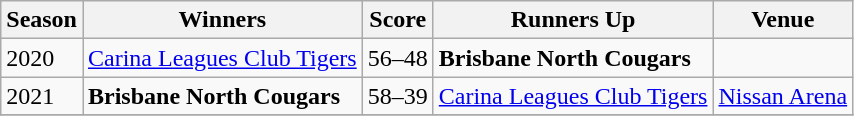<table class="wikitable collapsible">
<tr>
<th>Season</th>
<th>Winners</th>
<th>Score</th>
<th>Runners Up</th>
<th>Venue</th>
</tr>
<tr>
<td>2020</td>
<td><a href='#'>Carina Leagues Club Tigers</a></td>
<td>56–48</td>
<td><strong>Brisbane North Cougars</strong></td>
<td></td>
</tr>
<tr>
<td>2021</td>
<td><strong>Brisbane North Cougars</strong></td>
<td>58–39</td>
<td><a href='#'>Carina Leagues Club Tigers</a></td>
<td><a href='#'>Nissan Arena</a></td>
</tr>
<tr>
</tr>
</table>
